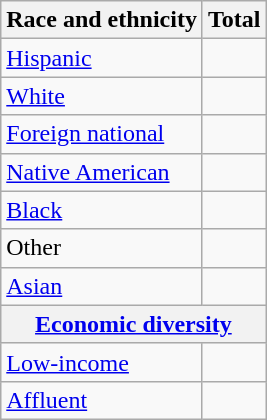<table class="wikitable floatright sortable collapsible"; text-align:right; font-size:80%;">
<tr>
<th>Race and ethnicity</th>
<th colspan="2" data-sort-type=number>Total</th>
</tr>
<tr>
<td><a href='#'>Hispanic</a></td>
<td align=right></td>
</tr>
<tr>
<td><a href='#'>White</a></td>
<td align=right></td>
</tr>
<tr>
<td><a href='#'>Foreign national</a></td>
<td align=right></td>
</tr>
<tr>
<td><a href='#'>Native American</a></td>
<td align=right></td>
</tr>
<tr>
<td><a href='#'>Black</a></td>
<td align=right></td>
</tr>
<tr>
<td>Other</td>
<td align=right></td>
</tr>
<tr>
<td><a href='#'>Asian</a></td>
<td align=right></td>
</tr>
<tr>
<th colspan="4" data-sort-type=number><a href='#'>Economic diversity</a></th>
</tr>
<tr>
<td><a href='#'>Low-income</a></td>
<td align=right></td>
</tr>
<tr>
<td><a href='#'>Affluent</a></td>
<td align=right></td>
</tr>
</table>
